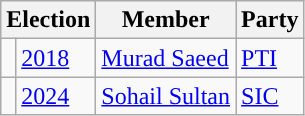<table class="wikitable">
<tr>
<th colspan="2">Election</th>
<th>Member</th>
<th>Party</th>
</tr>
<tr>
<td style="background-color: "></td>
<td><a href='#'>2018</a></td>
<td><a href='#'>Murad Saeed</a></td>
<td><a href='#'>PTI</a></td>
</tr>
<tr>
<td style="background-color: "></td>
<td><a href='#'>2024</a></td>
<td><a href='#'>Sohail Sultan</a></td>
<td><a href='#'>SIC</a></td>
</tr>
</table>
